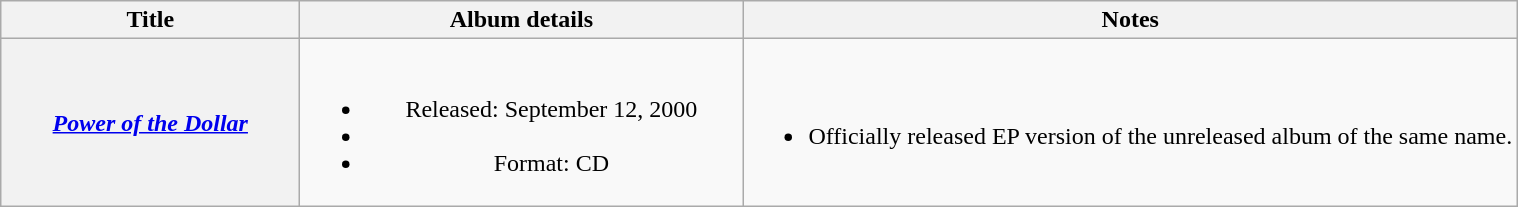<table class="wikitable plainrowheaders" style="text-align:center;">
<tr>
<th scope="col" style="width:12em;">Title</th>
<th scope="col" style="width:18em;">Album details</th>
<th scope="col">Notes</th>
</tr>
<tr>
<th scope="row"><em><a href='#'>Power of the Dollar</a></em></th>
<td><br><ul><li>Released: September 12, 2000</li><li></li><li>Format: CD</li></ul></td>
<td><br><ul><li>Officially released EP version of the unreleased album of the same name.</li></ul></td>
</tr>
</table>
